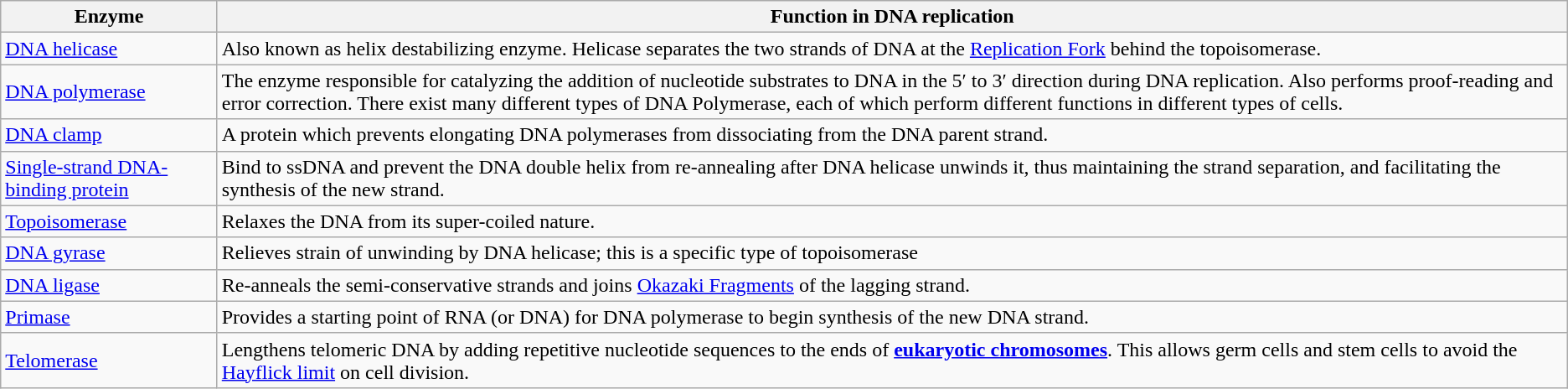<table class="wikitable">
<tr>
<th>Enzyme</th>
<th>Function in DNA replication</th>
</tr>
<tr>
<td><a href='#'>DNA helicase</a></td>
<td>Also known as helix destabilizing enzyme. Helicase separates the two strands of DNA at the <a href='#'>Replication Fork</a> behind the topoisomerase.</td>
</tr>
<tr>
<td><a href='#'>DNA polymerase</a></td>
<td>The enzyme responsible for catalyzing the addition of nucleotide substrates to DNA in the 5′ to 3′ direction during DNA replication. Also performs proof-reading and error correction.  There exist many different types of DNA Polymerase, each of which perform different functions in different types of cells.</td>
</tr>
<tr>
<td><a href='#'>DNA clamp</a></td>
<td>A protein which prevents elongating DNA polymerases from dissociating from the DNA parent strand.</td>
</tr>
<tr>
<td><a href='#'>Single-strand DNA-binding protein</a></td>
<td>Bind to ssDNA and prevent the DNA double helix from re-annealing after DNA helicase unwinds it, thus maintaining the strand separation, and facilitating the synthesis of the new strand.</td>
</tr>
<tr>
<td><a href='#'>Topoisomerase</a></td>
<td>Relaxes the DNA from its super-coiled nature.</td>
</tr>
<tr>
<td><a href='#'>DNA gyrase</a></td>
<td>Relieves strain of unwinding by DNA helicase; this is a specific type of topoisomerase</td>
</tr>
<tr>
<td><a href='#'>DNA ligase</a></td>
<td>Re-anneals the semi-conservative strands and joins <a href='#'>Okazaki Fragments</a> of the lagging strand.</td>
</tr>
<tr>
<td><a href='#'>Primase</a></td>
<td>Provides a starting point of RNA (or DNA) for DNA polymerase to begin synthesis of the new DNA strand.</td>
</tr>
<tr>
<td><a href='#'>Telomerase</a></td>
<td>Lengthens telomeric DNA by adding repetitive nucleotide sequences to the ends of <strong><a href='#'>eukaryotic chromosomes</a></strong>.  This allows germ cells and stem cells to avoid the <a href='#'>Hayflick limit</a> on cell division.</td>
</tr>
</table>
